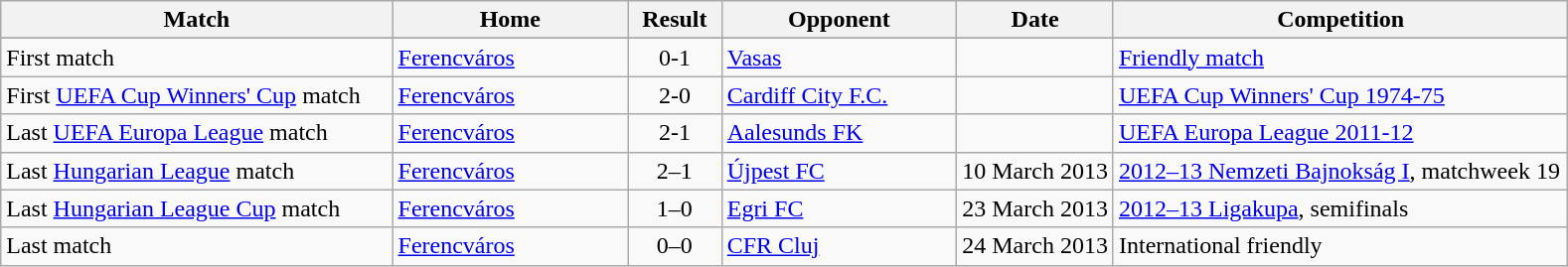<table class="wikitable">
<tr>
<th style="width:25%;">Match</th>
<th style="width:15%;">Home</th>
<th style="width:6%;">Result</th>
<th style="width:15%;">Opponent</th>
<th style="width:10%;">Date</th>
<th style="width:29%;">Competition</th>
</tr>
<tr>
</tr>
<tr>
<td>First match</td>
<td> <a href='#'>Ferencváros</a></td>
<td style="text-align:center;">0-1</td>
<td> <a href='#'>Vasas</a></td>
<td style="text-align:center;"></td>
<td><a href='#'>Friendly match</a></td>
</tr>
<tr>
<td>First <a href='#'>UEFA Cup Winners' Cup</a> match</td>
<td> <a href='#'>Ferencváros</a></td>
<td style="text-align:center;">2-0</td>
<td> <a href='#'>Cardiff City F.C.</a></td>
<td style="text-align:center;"></td>
<td><a href='#'>UEFA Cup Winners' Cup 1974-75</a></td>
</tr>
<tr>
<td>Last <a href='#'>UEFA Europa League</a> match</td>
<td> <a href='#'>Ferencváros</a></td>
<td style="text-align:center;">2-1</td>
<td> <a href='#'>Aalesunds FK</a></td>
<td style="text-align:center;"></td>
<td><a href='#'>UEFA Europa League 2011-12</a></td>
</tr>
<tr>
<td>Last <a href='#'>Hungarian League</a> match</td>
<td> <a href='#'>Ferencváros</a></td>
<td style="text-align:center;">2–1</td>
<td> <a href='#'>Újpest FC</a></td>
<td style="text-align:center;">10 March 2013</td>
<td><a href='#'>2012–13 Nemzeti Bajnokság I</a>, matchweek 19</td>
</tr>
<tr>
<td>Last <a href='#'>Hungarian League Cup</a> match</td>
<td> <a href='#'>Ferencváros</a></td>
<td style="text-align:center;">1–0</td>
<td> <a href='#'>Egri FC</a></td>
<td style="text-align:center;">23 March 2013</td>
<td><a href='#'>2012–13 Ligakupa</a>, semifinals</td>
</tr>
<tr>
<td>Last match</td>
<td> <a href='#'>Ferencváros</a></td>
<td style="text-align:center;">0–0</td>
<td> <a href='#'>CFR Cluj</a></td>
<td style="text-align:center;">24 March 2013</td>
<td>International friendly</td>
</tr>
</table>
